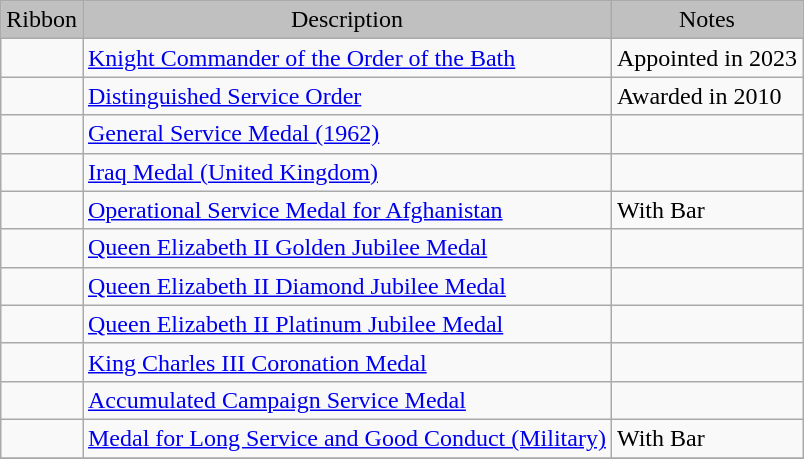<table class="wikitable">
<tr style="background:silver;" align="center">
<td>Ribbon</td>
<td>Description</td>
<td>Notes</td>
</tr>
<tr>
<td></td>
<td><a href='#'>Knight Commander of the Order of the Bath</a></td>
<td>Appointed in 2023</td>
</tr>
<tr>
<td></td>
<td><a href='#'>Distinguished Service Order</a></td>
<td>Awarded in 2010</td>
</tr>
<tr>
<td></td>
<td><a href='#'>General Service Medal (1962)</a></td>
<td></td>
</tr>
<tr>
<td></td>
<td><a href='#'>Iraq Medal (United Kingdom)</a></td>
<td></td>
</tr>
<tr>
<td></td>
<td><a href='#'>Operational Service Medal for Afghanistan</a></td>
<td>With Bar</td>
</tr>
<tr>
<td></td>
<td><a href='#'>Queen Elizabeth II Golden Jubilee Medal</a></td>
<td></td>
</tr>
<tr>
<td></td>
<td><a href='#'>Queen Elizabeth II Diamond Jubilee Medal</a></td>
<td></td>
</tr>
<tr>
<td></td>
<td><a href='#'>Queen Elizabeth II Platinum Jubilee Medal</a></td>
<td></td>
</tr>
<tr>
<td></td>
<td><a href='#'>King Charles III Coronation Medal</a></td>
<td></td>
</tr>
<tr>
<td></td>
<td><a href='#'>Accumulated Campaign Service Medal</a></td>
<td></td>
</tr>
<tr>
<td></td>
<td><a href='#'>Medal for Long Service and Good Conduct (Military)</a></td>
<td>With Bar</td>
</tr>
<tr>
</tr>
</table>
